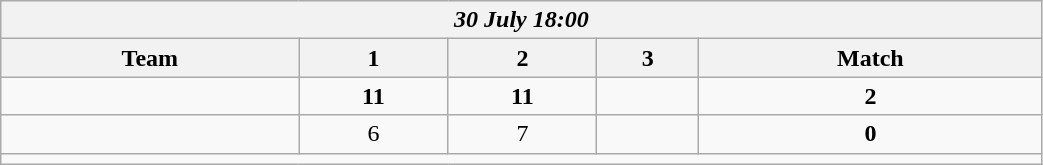<table class=wikitable style="text-align:center; width: 55%">
<tr>
<th colspan=10><em>30 July 18:00</em></th>
</tr>
<tr>
<th>Team</th>
<th>1</th>
<th>2</th>
<th>3</th>
<th>Match</th>
</tr>
<tr>
<td align=left><strong><br></strong></td>
<td><strong>11</strong></td>
<td><strong>11</strong></td>
<td></td>
<td><strong>2</strong></td>
</tr>
<tr>
<td align=left><br></td>
<td>6</td>
<td>7</td>
<td></td>
<td><strong>0</strong></td>
</tr>
<tr>
<td colspan=10></td>
</tr>
</table>
